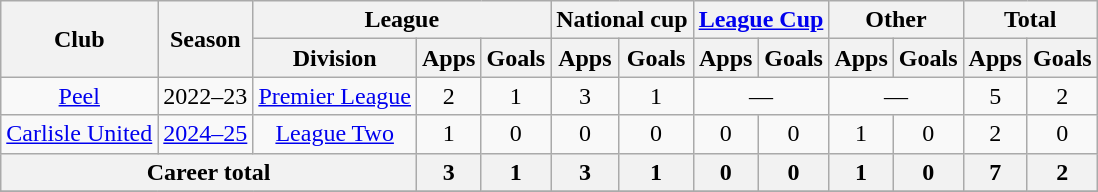<table class="wikitable" style="text-align: center">
<tr>
<th rowspan="2">Club</th>
<th rowspan="2">Season</th>
<th colspan="3">League</th>
<th colspan="2">National cup</th>
<th colspan="2"><a href='#'>League Cup</a></th>
<th colspan="2">Other</th>
<th colspan="2">Total</th>
</tr>
<tr>
<th>Division</th>
<th>Apps</th>
<th>Goals</th>
<th>Apps</th>
<th>Goals</th>
<th>Apps</th>
<th>Goals</th>
<th>Apps</th>
<th>Goals</th>
<th>Apps</th>
<th>Goals</th>
</tr>
<tr>
<td><a href='#'>Peel</a></td>
<td>2022–23</td>
<td><a href='#'>Premier League</a></td>
<td>2</td>
<td>1</td>
<td>3</td>
<td>1</td>
<td colspan="2">—</td>
<td colspan="2">—</td>
<td>5</td>
<td>2</td>
</tr>
<tr>
<td><a href='#'>Carlisle United</a></td>
<td><a href='#'>2024–25</a></td>
<td><a href='#'>League Two</a></td>
<td>1</td>
<td>0</td>
<td>0</td>
<td>0</td>
<td>0</td>
<td>0</td>
<td>1</td>
<td>0</td>
<td>2</td>
<td>0</td>
</tr>
<tr>
<th colspan="3">Career total</th>
<th>3</th>
<th>1</th>
<th>3</th>
<th>1</th>
<th>0</th>
<th>0</th>
<th>1</th>
<th>0</th>
<th>7</th>
<th>2</th>
</tr>
<tr>
</tr>
</table>
